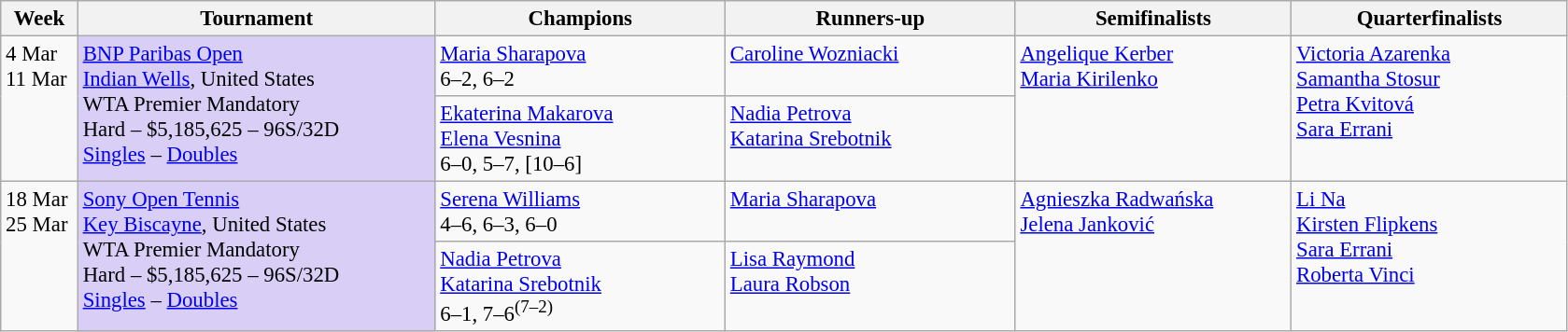<table class=wikitable style=font-size:95%>
<tr>
<th style="width:48px;">Week</th>
<th style="width:248px;">Tournament</th>
<th style="width:200px;">Champions</th>
<th style="width:200px;">Runners-up</th>
<th style="width:190px;">Semifinalists</th>
<th style="width:190px;">Quarterfinalists</th>
</tr>
<tr valign=top>
<td rowspan=2>4 Mar <br>11 Mar</td>
<td style="background:#d8cef6;" rowspan="2"><a href='#'>BNP Paribas Open</a><br><a href='#'>Indian Wells</a>, United States<br>WTA Premier Mandatory<br>Hard – $5,185,625 – 96S/32D<br><a href='#'>Singles</a> – <a href='#'>Doubles</a></td>
<td> <a href='#'>Maria Sharapova</a><br>6–2, 6–2</td>
<td> <a href='#'>Caroline Wozniacki</a></td>
<td rowspan=2> <a href='#'>Angelique Kerber</a> <br> <a href='#'>Maria Kirilenko</a></td>
<td rowspan=2> <a href='#'>Victoria Azarenka</a> <br> <a href='#'>Samantha Stosur</a><br>  <a href='#'>Petra Kvitová</a><br> <a href='#'>Sara Errani</a></td>
</tr>
<tr valign=top>
<td> <a href='#'>Ekaterina Makarova</a> <br>  <a href='#'>Elena Vesnina</a><br>6–0, 5–7, [10–6]</td>
<td> <a href='#'>Nadia Petrova</a> <br>  <a href='#'>Katarina Srebotnik</a></td>
</tr>
<tr valign=top>
<td rowspan=2>18 Mar <br>25 Mar</td>
<td style="background:#d8cef6;" rowspan="2"><a href='#'>Sony Open Tennis</a><br><a href='#'>Key Biscayne</a>, United States<br>WTA Premier Mandatory<br>Hard – $5,185,625 – 96S/32D<br><a href='#'>Singles</a> – <a href='#'>Doubles</a></td>
<td> <a href='#'>Serena Williams</a><br>4–6, 6–3, 6–0</td>
<td> <a href='#'>Maria Sharapova</a></td>
<td rowspan=2> <a href='#'>Agnieszka Radwańska</a><br> <a href='#'>Jelena Janković</a></td>
<td rowspan=2> <a href='#'>Li Na</a><br>  <a href='#'>Kirsten Flipkens</a><br>  <a href='#'>Sara Errani</a> <br> <a href='#'>Roberta Vinci</a></td>
</tr>
<tr valign=top>
<td> <a href='#'>Nadia Petrova</a><br> <a href='#'>Katarina Srebotnik</a><br>6–1, 7–6<sup>(7–2)</sup></td>
<td> <a href='#'>Lisa Raymond</a><br> <a href='#'>Laura Robson</a></td>
</tr>
</table>
